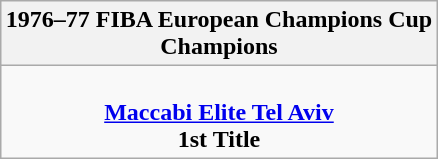<table class=wikitable style="text-align:center; margin:auto">
<tr>
<th>1976–77 FIBA European Champions Cup<br>Champions</th>
</tr>
<tr>
<td> <br> <strong><a href='#'>Maccabi Elite Tel Aviv</a></strong> <br> <strong>1st Title</strong></td>
</tr>
</table>
